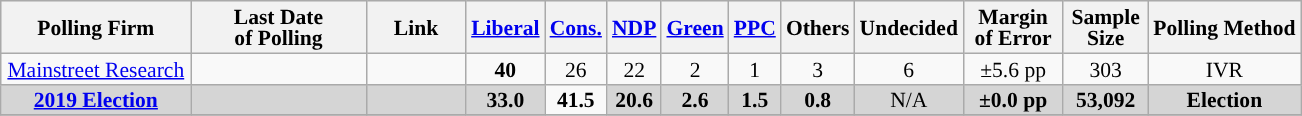<table class="wikitable sortable" style="text-align:center;font-size:90%;line-height:14px;">
<tr style="background:#e9e9e9;">
<th style="width:120px">Polling Firm</th>
<th style="width:110px">Last Date<br>of Polling</th>
<th style="width:60px" class="unsortable">Link</th>
<th style="background-color:"><a href='#'>Liberal</a></th>
<th style="background-color:"><a href='#'>Cons.</a></th>
<th style="background-color:"><a href='#'>NDP</a></th>
<th style="background-color:"><a href='#'>Green</a></th>
<th style="background-color:"><a href='#'><span>PPC</span></a></th>
<th style="background-color:">Others</th>
<th style="background-color:">Undecided</th>
<th style="width:60px;" class=unsortable>Margin<br>of Error</th>
<th style="width:50px;" class=unsortable>Sample<br>Size</th>
<th class=unsortable>Polling Method</th>
</tr>
<tr>
<td><a href='#'>Mainstreet Research</a></td>
<td></td>
<td></td>
<td><strong>40</strong></td>
<td>26</td>
<td>22</td>
<td>2</td>
<td>1</td>
<td>3</td>
<td>6</td>
<td>±5.6 pp</td>
<td>303</td>
<td>IVR</td>
</tr>
<tr>
<td style="background:#D5D5D5"><strong><a href='#'>2019 Election</a></strong></td>
<td style="background:#D5D5D5"><strong></strong></td>
<td style="background:#D5D5D5"></td>
<td style="background:#D5D5D5"><strong>33.0</strong></td>
<td><strong>41.5</strong></td>
<td style="background:#D5D5D5"><strong>20.6</strong></td>
<td style="background:#D5D5D5"><strong>2.6</strong></td>
<td style="background:#D5D5D5"><strong>1.5</strong></td>
<td style="background:#D5D5D5"><strong>0.8</strong></td>
<td style="background:#D5D5D5">N/A</td>
<td style="background:#D5D5D5"><strong>±0.0 pp</strong></td>
<td style="background:#D5D5D5"><strong>53,092</strong></td>
<td style="background:#D5D5D5"><strong>Election</strong></td>
</tr>
<tr>
</tr>
</table>
